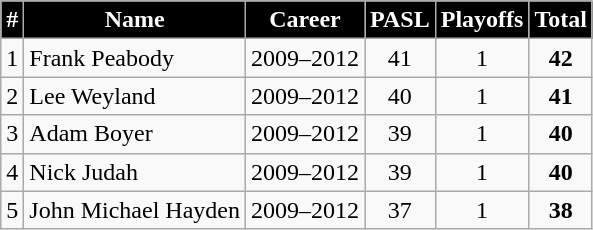<table class="wikitable" style="text-align:center;">
<tr>
<th style="background:#000000; color:white;" scope="col">#</th>
<th style="background:#000000; color:white;" scope="col">Name</th>
<th style="background:#000000; color:white;" scope="col">Career</th>
<th style="background:#000000; color:white;" scope="col">PASL</th>
<th style="background:#000000; color:white;" scope="col">Playoffs</th>
<th style="background:#000000; color:white;" scope="col">Total</th>
</tr>
<tr>
<td>1</td>
<td align="left"> Frank Peabody</td>
<td align="left">2009–2012</td>
<td>41</td>
<td>1</td>
<td><strong>42</strong></td>
</tr>
<tr>
<td>2</td>
<td align="left"> Lee Weyland</td>
<td align="left">2009–2012</td>
<td>40</td>
<td>1</td>
<td><strong>41</strong></td>
</tr>
<tr>
<td>3</td>
<td align="left"> Adam Boyer</td>
<td align="left">2009–2012</td>
<td>39</td>
<td>1</td>
<td><strong>40</strong></td>
</tr>
<tr>
<td>4</td>
<td align="left"><strong></strong> Nick Judah</td>
<td align="left">2009–2012</td>
<td>39</td>
<td>1</td>
<td><strong>40</strong></td>
</tr>
<tr>
<td>5</td>
<td align="left"><strong></strong> John Michael Hayden</td>
<td align="left">2009–2012</td>
<td>37</td>
<td>1</td>
<td><strong>38</strong></td>
</tr>
</table>
